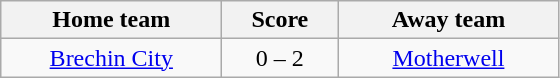<table class="wikitable" style="text-align: center">
<tr>
<th width=140>Home team</th>
<th width=70>Score</th>
<th width=140>Away team</th>
</tr>
<tr>
<td><a href='#'>Brechin City</a></td>
<td>0 – 2</td>
<td><a href='#'>Motherwell</a></td>
</tr>
</table>
